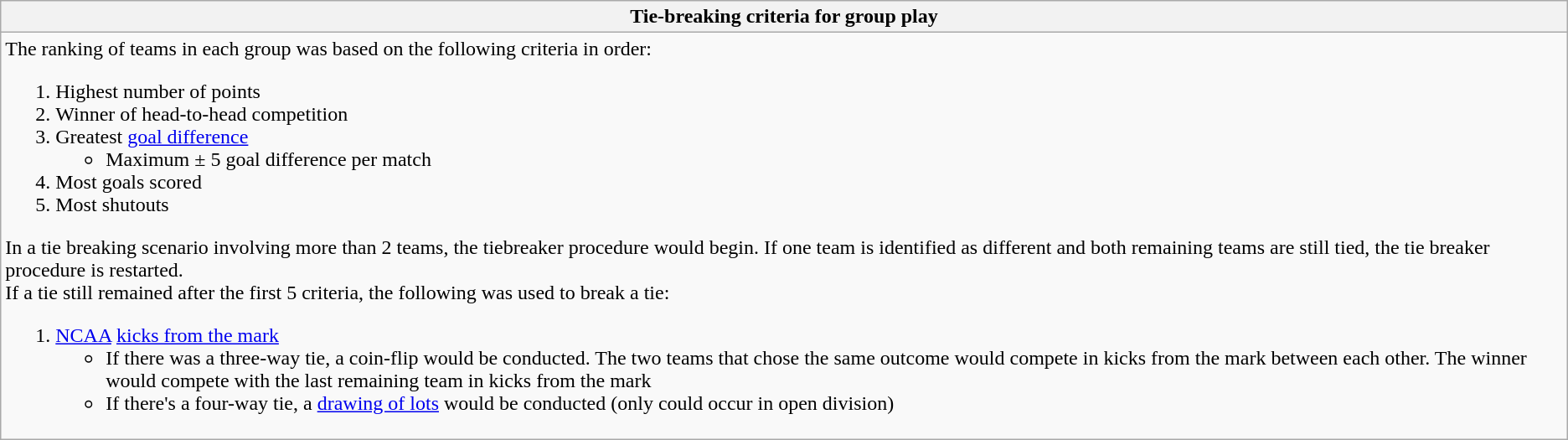<table class="wikitable mw-collapsible mw-collapsed">
<tr>
<th>Tie-breaking criteria for group play</th>
</tr>
<tr>
<td>The ranking of teams in each group was based on the following criteria in order:<br><ol><li>Highest number of points</li><li>Winner of head-to-head competition</li><li>Greatest <a href='#'>goal difference</a><ul><li>Maximum ± 5 goal difference per match</li></ul></li><li>Most goals scored</li><li>Most shutouts</li></ol>In a tie breaking scenario involving more than 2 teams, the tiebreaker procedure would begin. If one team is identified as different and both remaining teams are still tied, the tie breaker procedure is restarted.<br>If a tie still remained after the first 5 criteria, the following was used to break a tie:<ol><li><a href='#'>NCAA</a> <a href='#'>kicks from the mark</a><ul><li>If there was a three-way tie, a coin-flip would be conducted. The two teams that chose the same outcome would compete in kicks from the mark between each other. The winner would compete with the last remaining team in kicks from the mark</li><li>If there's a four-way tie, a <a href='#'>drawing of lots</a> would be conducted (only could occur in open division)</li></ul></li></ol></td>
</tr>
</table>
